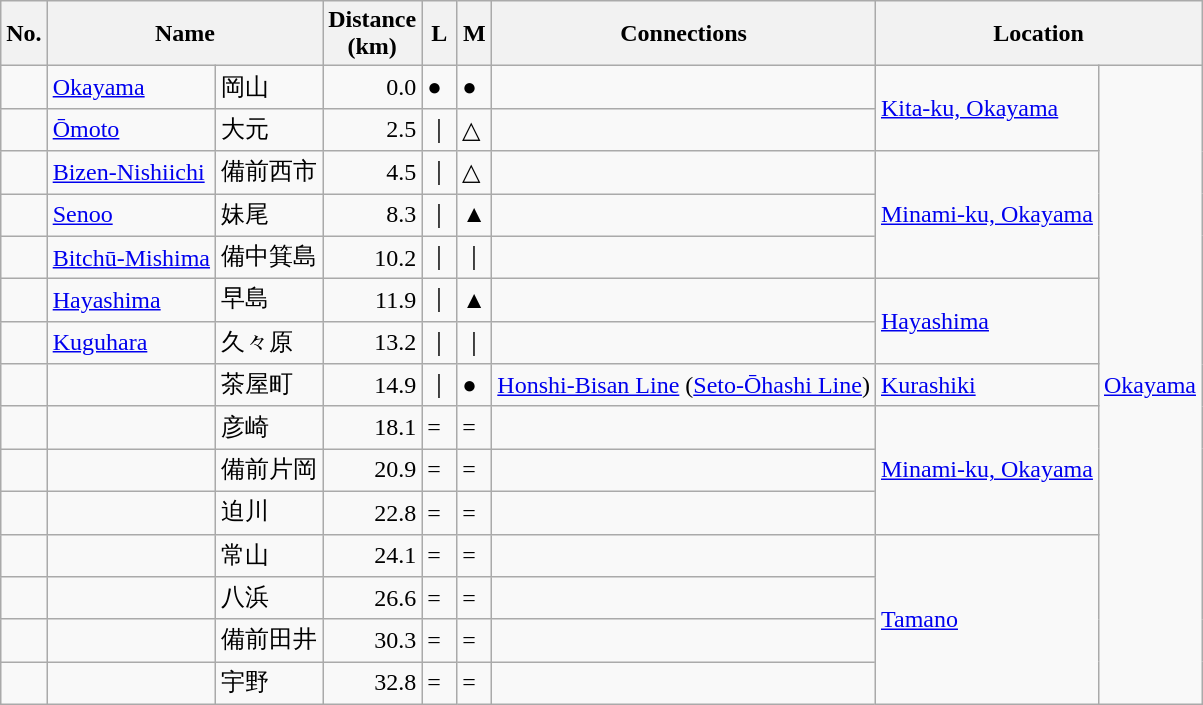<table class="wikitable" rules="all">
<tr>
<th>No.</th>
<th colspan="2">Name</th>
<th style="width: 3em;">Distance (km)</th>
<th>L</th>
<th>M</th>
<th>Connections</th>
<th colspan="2">Location</th>
</tr>
<tr>
<td></td>
<td><a href='#'>Okayama</a></td>
<td>岡山</td>
<td style="text-align: right;">0.0</td>
<td>●</td>
<td>●</td>
<td></td>
<td rowspan=2><a href='#'>Kita-ku, Okayama</a></td>
<td rowspan=15><a href='#'>Okayama</a></td>
</tr>
<tr>
<td></td>
<td><a href='#'>Ōmoto</a></td>
<td>大元</td>
<td style="text-align: right;">2.5</td>
<td>｜</td>
<td>△</td>
<td></td>
</tr>
<tr>
<td></td>
<td><a href='#'>Bizen-Nishiichi</a></td>
<td>備前西市</td>
<td style="text-align: right;">4.5</td>
<td>｜</td>
<td>△</td>
<td></td>
<td rowspan=3><a href='#'>Minami-ku, Okayama</a></td>
</tr>
<tr>
<td></td>
<td><a href='#'>Senoo</a></td>
<td>妹尾</td>
<td style="text-align: right;">8.3</td>
<td>｜</td>
<td>▲</td>
<td></td>
</tr>
<tr>
<td></td>
<td><a href='#'>Bitchū-Mishima</a></td>
<td>備中箕島</td>
<td style="text-align: right;">10.2</td>
<td>｜</td>
<td>｜</td>
<td></td>
</tr>
<tr>
<td></td>
<td><a href='#'>Hayashima</a></td>
<td>早島</td>
<td style="text-align: right;">11.9</td>
<td>｜</td>
<td>▲</td>
<td></td>
<td rowspan=2><a href='#'>Hayashima</a></td>
</tr>
<tr>
<td></td>
<td><a href='#'>Kuguhara</a></td>
<td>久々原</td>
<td style="text-align: right;">13.2</td>
<td>｜</td>
<td>｜</td>
</tr>
<tr>
<td></td>
<td></td>
<td>茶屋町</td>
<td style="text-align: right;">14.9</td>
<td>｜</td>
<td>●</td>
<td> <a href='#'>Honshi-Bisan Line</a> (<a href='#'>Seto-Ōhashi Line</a>)</td>
<td><a href='#'>Kurashiki</a></td>
</tr>
<tr>
<td></td>
<td></td>
<td>彦崎</td>
<td style="text-align: right;">18.1</td>
<td>=</td>
<td>=</td>
<td> </td>
<td rowspan="3"><a href='#'>Minami-ku, Okayama</a></td>
</tr>
<tr>
<td></td>
<td></td>
<td>備前片岡</td>
<td style="text-align: right;">20.9</td>
<td>=</td>
<td>=</td>
<td> </td>
</tr>
<tr>
<td></td>
<td></td>
<td>迫川</td>
<td style="text-align: right;">22.8</td>
<td>=</td>
<td>=</td>
<td> </td>
</tr>
<tr>
<td></td>
<td></td>
<td>常山</td>
<td style="text-align: right;">24.1</td>
<td>=</td>
<td>=</td>
<td> </td>
<td rowspan="4"><a href='#'>Tamano</a></td>
</tr>
<tr>
<td></td>
<td></td>
<td>八浜</td>
<td style="text-align: right;">26.6</td>
<td>=</td>
<td>=</td>
<td> </td>
</tr>
<tr>
<td></td>
<td></td>
<td>備前田井</td>
<td style="text-align: right;">30.3</td>
<td>=</td>
<td>=</td>
<td> </td>
</tr>
<tr>
<td></td>
<td></td>
<td>宇野</td>
<td style="text-align: right;">32.8</td>
<td>=</td>
<td>=</td>
<td> </td>
</tr>
</table>
